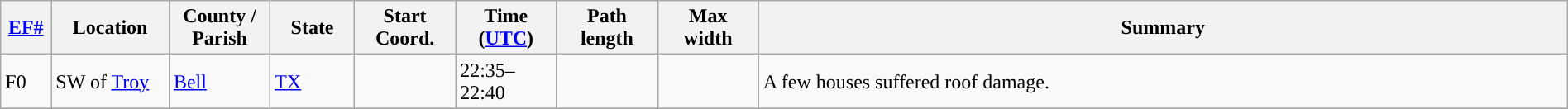<table class="wikitable sortable" style="width:100%;">
<tr>
<th scope="col"  style="width:3%; text-align:center;"><a href='#'>EF#</a></th>
<th scope="col"  style="width:7%; text-align:center;" class="unsortable">Location</th>
<th scope="col"  style="width:6%; text-align:center;" class="unsortable">County / Parish</th>
<th scope="col"  style="width:5%; text-align:center;">State</th>
<th scope="col"  style="width:6%; text-align:center;">Start Coord.</th>
<th scope="col"  style="width:6%; text-align:center;">Time (<a href='#'>UTC</a>)</th>
<th scope="col"  style="width:6%; text-align:center;">Path length</th>
<th scope="col"  style="width:6%; text-align:center;">Max width</th>
<th scope="col" class="unsortable" style="width:48%; text-align:center;">Summary</th>
</tr>
<tr>
<td>F0</td>
<td>SW of <a href='#'>Troy</a></td>
<td><a href='#'>Bell</a></td>
<td><a href='#'>TX</a></td>
<td></td>
<td>22:35–22:40</td>
<td></td>
<td></td>
<td>A few houses suffered roof damage.</td>
</tr>
<tr>
</tr>
</table>
